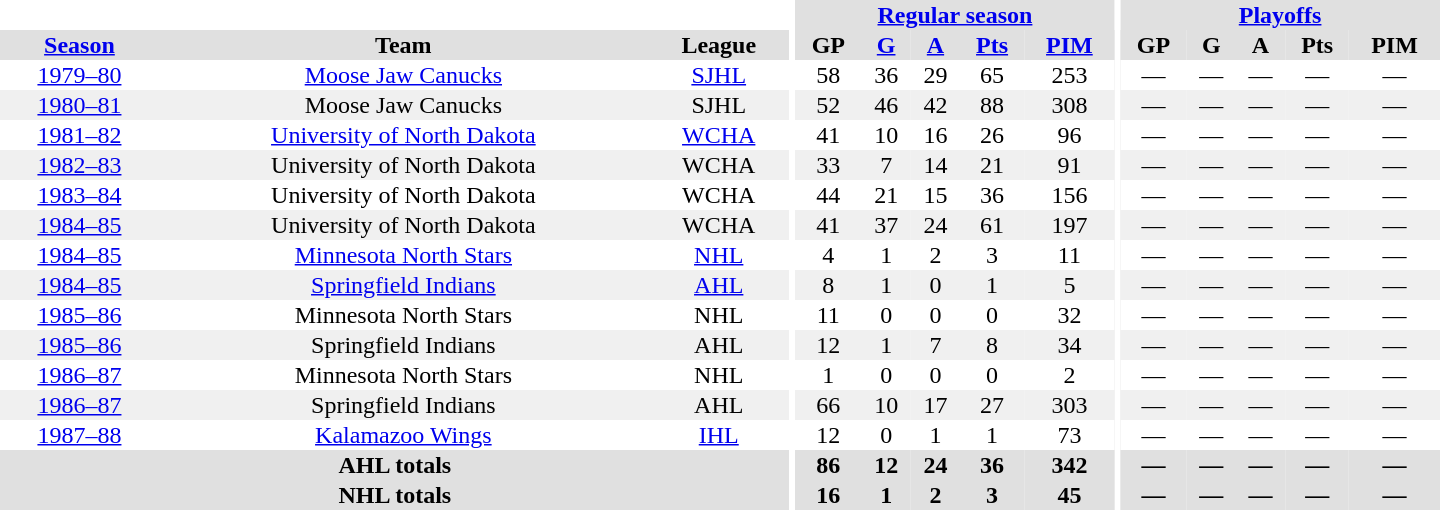<table border="0" cellpadding="1" cellspacing="0" style="text-align:center; width:60em">
<tr bgcolor="#e0e0e0">
<th colspan="3" bgcolor="#ffffff"></th>
<th rowspan="100" bgcolor="#ffffff"></th>
<th colspan="5"><a href='#'>Regular season</a></th>
<th rowspan="100" bgcolor="#ffffff"></th>
<th colspan="5"><a href='#'>Playoffs</a></th>
</tr>
<tr bgcolor="#e0e0e0">
<th><a href='#'>Season</a></th>
<th>Team</th>
<th>League</th>
<th>GP</th>
<th><a href='#'>G</a></th>
<th><a href='#'>A</a></th>
<th><a href='#'>Pts</a></th>
<th><a href='#'>PIM</a></th>
<th>GP</th>
<th>G</th>
<th>A</th>
<th>Pts</th>
<th>PIM</th>
</tr>
<tr>
<td><a href='#'>1979–80</a></td>
<td><a href='#'>Moose Jaw Canucks</a></td>
<td><a href='#'>SJHL</a></td>
<td>58</td>
<td>36</td>
<td>29</td>
<td>65</td>
<td>253</td>
<td>—</td>
<td>—</td>
<td>—</td>
<td>—</td>
<td>—</td>
</tr>
<tr bgcolor="#f0f0f0">
<td><a href='#'>1980–81</a></td>
<td>Moose Jaw Canucks</td>
<td>SJHL</td>
<td>52</td>
<td>46</td>
<td>42</td>
<td>88</td>
<td>308</td>
<td>—</td>
<td>—</td>
<td>—</td>
<td>—</td>
<td>—</td>
</tr>
<tr>
<td><a href='#'>1981–82</a></td>
<td><a href='#'>University of North Dakota</a></td>
<td><a href='#'>WCHA</a></td>
<td>41</td>
<td>10</td>
<td>16</td>
<td>26</td>
<td>96</td>
<td>—</td>
<td>—</td>
<td>—</td>
<td>—</td>
<td>—</td>
</tr>
<tr bgcolor="#f0f0f0">
<td><a href='#'>1982–83</a></td>
<td>University of North Dakota</td>
<td>WCHA</td>
<td>33</td>
<td>7</td>
<td>14</td>
<td>21</td>
<td>91</td>
<td>—</td>
<td>—</td>
<td>—</td>
<td>—</td>
<td>—</td>
</tr>
<tr>
<td><a href='#'>1983–84</a></td>
<td>University of North Dakota</td>
<td>WCHA</td>
<td>44</td>
<td>21</td>
<td>15</td>
<td>36</td>
<td>156</td>
<td>—</td>
<td>—</td>
<td>—</td>
<td>—</td>
<td>—</td>
</tr>
<tr bgcolor="#f0f0f0">
<td><a href='#'>1984–85</a></td>
<td>University of North Dakota</td>
<td>WCHA</td>
<td>41</td>
<td>37</td>
<td>24</td>
<td>61</td>
<td>197</td>
<td>—</td>
<td>—</td>
<td>—</td>
<td>—</td>
<td>—</td>
</tr>
<tr>
<td><a href='#'>1984–85</a></td>
<td><a href='#'>Minnesota North Stars</a></td>
<td><a href='#'>NHL</a></td>
<td>4</td>
<td>1</td>
<td>2</td>
<td>3</td>
<td>11</td>
<td>—</td>
<td>—</td>
<td>—</td>
<td>—</td>
<td>—</td>
</tr>
<tr bgcolor="#f0f0f0">
<td><a href='#'>1984–85</a></td>
<td><a href='#'>Springfield Indians</a></td>
<td><a href='#'>AHL</a></td>
<td>8</td>
<td>1</td>
<td>0</td>
<td>1</td>
<td>5</td>
<td>—</td>
<td>—</td>
<td>—</td>
<td>—</td>
<td>—</td>
</tr>
<tr>
<td><a href='#'>1985–86</a></td>
<td>Minnesota North Stars</td>
<td>NHL</td>
<td>11</td>
<td>0</td>
<td>0</td>
<td>0</td>
<td>32</td>
<td>—</td>
<td>—</td>
<td>—</td>
<td>—</td>
<td>—</td>
</tr>
<tr bgcolor="#f0f0f0">
<td><a href='#'>1985–86</a></td>
<td>Springfield Indians</td>
<td>AHL</td>
<td>12</td>
<td>1</td>
<td>7</td>
<td>8</td>
<td>34</td>
<td>—</td>
<td>—</td>
<td>—</td>
<td>—</td>
<td>—</td>
</tr>
<tr>
<td><a href='#'>1986–87</a></td>
<td>Minnesota North Stars</td>
<td>NHL</td>
<td>1</td>
<td>0</td>
<td>0</td>
<td>0</td>
<td>2</td>
<td>—</td>
<td>—</td>
<td>—</td>
<td>—</td>
<td>—</td>
</tr>
<tr bgcolor="#f0f0f0">
<td><a href='#'>1986–87</a></td>
<td>Springfield Indians</td>
<td>AHL</td>
<td>66</td>
<td>10</td>
<td>17</td>
<td>27</td>
<td>303</td>
<td>—</td>
<td>—</td>
<td>—</td>
<td>—</td>
<td>—</td>
</tr>
<tr>
<td><a href='#'>1987–88</a></td>
<td><a href='#'>Kalamazoo Wings</a></td>
<td><a href='#'>IHL</a></td>
<td>12</td>
<td>0</td>
<td>1</td>
<td>1</td>
<td>73</td>
<td>—</td>
<td>—</td>
<td>—</td>
<td>—</td>
<td>—</td>
</tr>
<tr bgcolor="#e0e0e0">
<th colspan="3">AHL totals</th>
<th>86</th>
<th>12</th>
<th>24</th>
<th>36</th>
<th>342</th>
<th>—</th>
<th>—</th>
<th>—</th>
<th>—</th>
<th>—</th>
</tr>
<tr bgcolor="#e0e0e0">
<th colspan="3">NHL totals</th>
<th>16</th>
<th>1</th>
<th>2</th>
<th>3</th>
<th>45</th>
<th>—</th>
<th>—</th>
<th>—</th>
<th>—</th>
<th>—</th>
</tr>
</table>
